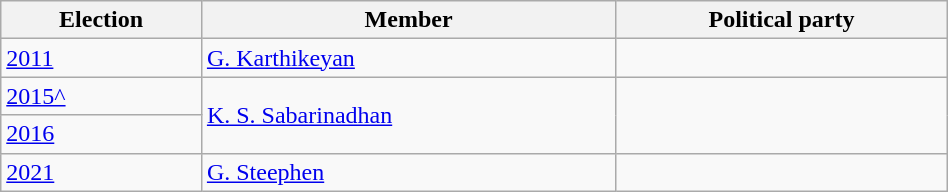<table class="wikitable sortable" width="50%">
<tr>
<th>Election</th>
<th>Member</th>
<th colspan="2">Political party</th>
</tr>
<tr>
<td><a href='#'>2011</a></td>
<td><a href='#'>G. Karthikeyan</a></td>
<td></td>
</tr>
<tr>
<td><a href='#'>2015^</a></td>
<td rowspan="2"><a href='#'>K. S. Sabarinadhan</a></td>
</tr>
<tr>
<td><a href='#'>2016</a></td>
</tr>
<tr>
<td><a href='#'>2021</a></td>
<td><a href='#'>G. Steephen</a></td>
<td></td>
</tr>
</table>
